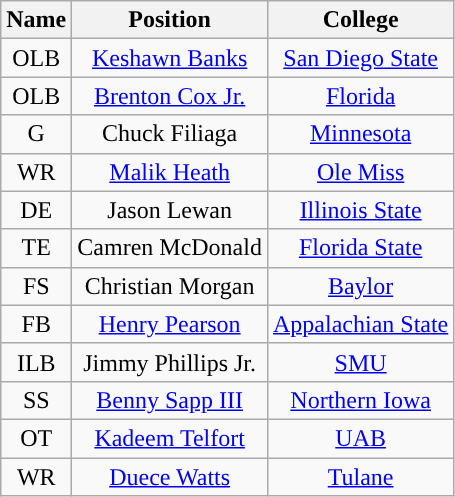<table class="wikitable" style="text-align:center">
<tr>
<th>Name</th>
<th>Position</th>
<th>College</th>
</tr>
<tr>
<td>OLB</td>
<td><a href='#'>Keshawn Banks</a></td>
<td><a href='#'>San Diego State</a></td>
</tr>
<tr>
<td>OLB</td>
<td><a href='#'>Brenton Cox Jr.</a></td>
<td><a href='#'>Florida</a></td>
</tr>
<tr>
<td>G</td>
<td>Chuck Filiaga</td>
<td><a href='#'>Minnesota</a></td>
</tr>
<tr>
<td>WR</td>
<td><a href='#'>Malik Heath</a></td>
<td><a href='#'>Ole Miss</a></td>
</tr>
<tr>
<td>DE</td>
<td>Jason Lewan</td>
<td><a href='#'>Illinois State</a></td>
</tr>
<tr>
<td>TE</td>
<td>Camren McDonald</td>
<td><a href='#'>Florida State</a></td>
</tr>
<tr>
<td>FS</td>
<td>Christian Morgan</td>
<td><a href='#'>Baylor</a></td>
</tr>
<tr>
<td>FB</td>
<td><a href='#'>Henry Pearson</a></td>
<td><a href='#'>Appalachian State</a></td>
</tr>
<tr>
<td>ILB</td>
<td>Jimmy Phillips Jr.</td>
<td><a href='#'>SMU</a></td>
</tr>
<tr>
<td>SS</td>
<td><a href='#'>Benny Sapp III</a></td>
<td><a href='#'>Northern Iowa</a></td>
</tr>
<tr>
<td>OT</td>
<td><a href='#'>Kadeem Telfort</a></td>
<td><a href='#'>UAB</a></td>
</tr>
<tr>
<td>WR</td>
<td><a href='#'>Duece Watts</a></td>
<td><a href='#'>Tulane</a></td>
</tr>
</table>
